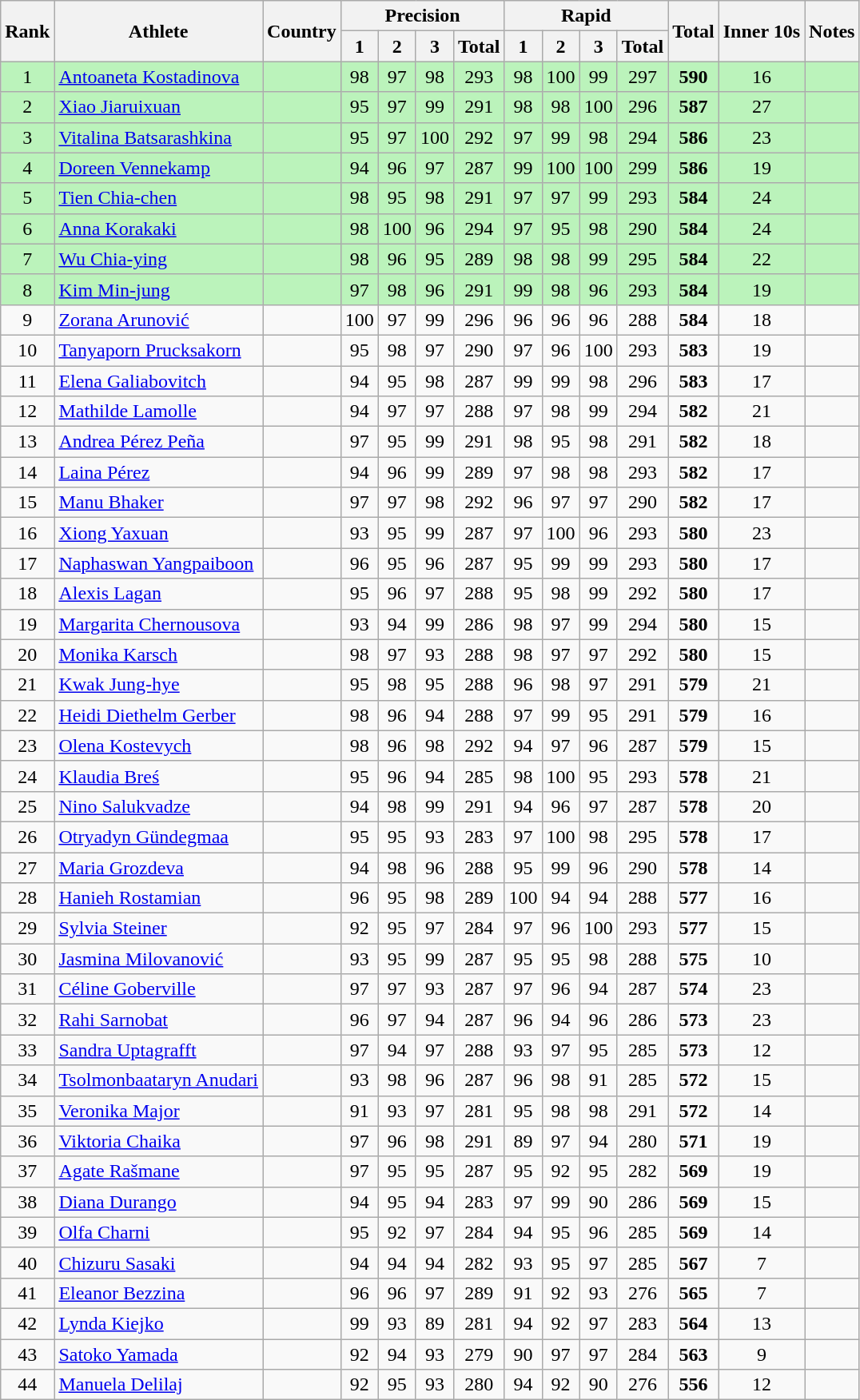<table class="wikitable sortable" style="text-align:center">
<tr>
<th rowspan=2>Rank</th>
<th rowspan=2>Athlete</th>
<th rowspan=2>Country</th>
<th colspan=4>Precision</th>
<th colspan=4>Rapid</th>
<th rowspan=2>Total</th>
<th rowspan=2>Inner 10s</th>
<th rowspan=2 class="unsortable">Notes</th>
</tr>
<tr>
<th class="sortable">1</th>
<th class="sortable">2</th>
<th class="sortable">3</th>
<th class="sortable">Total</th>
<th class="sortable">1</th>
<th class="sortable">2</th>
<th class="sortable">3</th>
<th class="sortable">Total</th>
</tr>
<tr bgcolor=bbf3bb>
<td>1</td>
<td align=left><a href='#'>Antoaneta Kostadinova</a></td>
<td align=left></td>
<td>98</td>
<td>97</td>
<td>98</td>
<td>293</td>
<td>98</td>
<td>100</td>
<td>99</td>
<td>297</td>
<td><strong>590</strong></td>
<td>16</td>
<td></td>
</tr>
<tr bgcolor=bbf3bb>
<td>2</td>
<td align=left><a href='#'>Xiao Jiaruixuan</a></td>
<td align=left></td>
<td>95</td>
<td>97</td>
<td>99</td>
<td>291</td>
<td>98</td>
<td>98</td>
<td>100</td>
<td>296</td>
<td><strong>587</strong></td>
<td>27</td>
<td></td>
</tr>
<tr bgcolor=bbf3bb>
<td>3</td>
<td align=left><a href='#'>Vitalina Batsarashkina</a></td>
<td align=left></td>
<td>95</td>
<td>97</td>
<td>100</td>
<td>292</td>
<td>97</td>
<td>99</td>
<td>98</td>
<td>294</td>
<td><strong>586</strong></td>
<td>23</td>
<td></td>
</tr>
<tr bgcolor=bbf3bb>
<td>4</td>
<td align=left><a href='#'>Doreen Vennekamp</a></td>
<td align=left></td>
<td>94</td>
<td>96</td>
<td>97</td>
<td>287</td>
<td>99</td>
<td>100</td>
<td>100</td>
<td>299</td>
<td><strong>586</strong></td>
<td>19</td>
<td></td>
</tr>
<tr bgcolor=bbf3bb>
<td>5</td>
<td align=left><a href='#'>Tien Chia-chen</a></td>
<td align=left></td>
<td>98</td>
<td>95</td>
<td>98</td>
<td>291</td>
<td>97</td>
<td>97</td>
<td>99</td>
<td>293</td>
<td><strong>584</strong></td>
<td>24</td>
<td></td>
</tr>
<tr bgcolor=bbf3bb>
<td>6</td>
<td align=left><a href='#'>Anna Korakaki</a></td>
<td align=left></td>
<td>98</td>
<td>100</td>
<td>96</td>
<td>294</td>
<td>97</td>
<td>95</td>
<td>98</td>
<td>290</td>
<td><strong>584</strong></td>
<td>24</td>
<td></td>
</tr>
<tr bgcolor=bbf3bb>
<td>7</td>
<td align=left><a href='#'>Wu Chia-ying</a></td>
<td align=left></td>
<td>98</td>
<td>96</td>
<td>95</td>
<td>289</td>
<td>98</td>
<td>98</td>
<td>99</td>
<td>295</td>
<td><strong>584</strong></td>
<td>22</td>
<td></td>
</tr>
<tr bgcolor=bbf3bb>
<td>8</td>
<td align=left><a href='#'>Kim Min-jung</a></td>
<td align=left></td>
<td>97</td>
<td>98</td>
<td>96</td>
<td>291</td>
<td>99</td>
<td>98</td>
<td>96</td>
<td>293</td>
<td><strong>584</strong></td>
<td>19</td>
<td></td>
</tr>
<tr>
<td>9</td>
<td align=left><a href='#'>Zorana Arunović</a></td>
<td align=left></td>
<td>100</td>
<td>97</td>
<td>99</td>
<td>296</td>
<td>96</td>
<td>96</td>
<td>96</td>
<td>288</td>
<td><strong>584</strong></td>
<td>18</td>
<td></td>
</tr>
<tr>
<td>10</td>
<td align=left><a href='#'>Tanyaporn Prucksakorn</a></td>
<td align=left></td>
<td>95</td>
<td>98</td>
<td>97</td>
<td>290</td>
<td>97</td>
<td>96</td>
<td>100</td>
<td>293</td>
<td><strong>583</strong></td>
<td>19</td>
<td></td>
</tr>
<tr>
<td>11</td>
<td align=left><a href='#'>Elena Galiabovitch</a></td>
<td align=left></td>
<td>94</td>
<td>95</td>
<td>98</td>
<td>287</td>
<td>99</td>
<td>99</td>
<td>98</td>
<td>296</td>
<td><strong>583</strong></td>
<td>17</td>
<td></td>
</tr>
<tr>
<td>12</td>
<td align=left><a href='#'>Mathilde Lamolle</a></td>
<td align=left></td>
<td>94</td>
<td>97</td>
<td>97</td>
<td>288</td>
<td>97</td>
<td>98</td>
<td>99</td>
<td>294</td>
<td><strong>582</strong></td>
<td>21</td>
<td></td>
</tr>
<tr>
<td>13</td>
<td align=left><a href='#'>Andrea Pérez Peña</a></td>
<td align=left></td>
<td>97</td>
<td>95</td>
<td>99</td>
<td>291</td>
<td>98</td>
<td>95</td>
<td>98</td>
<td>291</td>
<td><strong>582</strong></td>
<td>18</td>
<td></td>
</tr>
<tr>
<td>14</td>
<td align=left><a href='#'>Laina Pérez</a></td>
<td align=left></td>
<td>94</td>
<td>96</td>
<td>99</td>
<td>289</td>
<td>97</td>
<td>98</td>
<td>98</td>
<td>293</td>
<td><strong>582</strong></td>
<td>17</td>
<td></td>
</tr>
<tr>
<td>15</td>
<td align=left><a href='#'>Manu Bhaker</a></td>
<td align=left></td>
<td>97</td>
<td>97</td>
<td>98</td>
<td>292</td>
<td>96</td>
<td>97</td>
<td>97</td>
<td>290</td>
<td><strong>582</strong></td>
<td>17</td>
<td></td>
</tr>
<tr>
<td>16</td>
<td align=left><a href='#'>Xiong Yaxuan</a></td>
<td align=left></td>
<td>93</td>
<td>95</td>
<td>99</td>
<td>287</td>
<td>97</td>
<td>100</td>
<td>96</td>
<td>293</td>
<td><strong>580</strong></td>
<td>23</td>
<td></td>
</tr>
<tr>
<td>17</td>
<td align=left><a href='#'>Naphaswan Yangpaiboon</a></td>
<td align=left></td>
<td>96</td>
<td>95</td>
<td>96</td>
<td>287</td>
<td>95</td>
<td>99</td>
<td>99</td>
<td>293</td>
<td><strong>580</strong></td>
<td>17</td>
<td></td>
</tr>
<tr>
<td>18</td>
<td align=left><a href='#'>Alexis Lagan</a></td>
<td align=left></td>
<td>95</td>
<td>96</td>
<td>97</td>
<td>288</td>
<td>95</td>
<td>98</td>
<td>99</td>
<td>292</td>
<td><strong>580</strong></td>
<td>17</td>
<td></td>
</tr>
<tr>
<td>19</td>
<td align=left><a href='#'>Margarita Chernousova</a></td>
<td align=left></td>
<td>93</td>
<td>94</td>
<td>99</td>
<td>286</td>
<td>98</td>
<td>97</td>
<td>99</td>
<td>294</td>
<td><strong>580</strong></td>
<td>15</td>
<td></td>
</tr>
<tr>
<td>20</td>
<td align=left><a href='#'>Monika Karsch</a></td>
<td align=left></td>
<td>98</td>
<td>97</td>
<td>93</td>
<td>288</td>
<td>98</td>
<td>97</td>
<td>97</td>
<td>292</td>
<td><strong>580</strong></td>
<td>15</td>
<td></td>
</tr>
<tr>
<td>21</td>
<td align=left><a href='#'>Kwak Jung-hye</a></td>
<td align=left></td>
<td>95</td>
<td>98</td>
<td>95</td>
<td>288</td>
<td>96</td>
<td>98</td>
<td>97</td>
<td>291</td>
<td><strong>579</strong></td>
<td>21</td>
<td></td>
</tr>
<tr>
<td>22</td>
<td align=left><a href='#'>Heidi Diethelm Gerber</a></td>
<td align=left></td>
<td>98</td>
<td>96</td>
<td>94</td>
<td>288</td>
<td>97</td>
<td>99</td>
<td>95</td>
<td>291</td>
<td><strong>579</strong></td>
<td>16</td>
<td></td>
</tr>
<tr>
<td>23</td>
<td align=left><a href='#'>Olena Kostevych</a></td>
<td align=left></td>
<td>98</td>
<td>96</td>
<td>98</td>
<td>292</td>
<td>94</td>
<td>97</td>
<td>96</td>
<td>287</td>
<td><strong>579</strong></td>
<td>15</td>
<td></td>
</tr>
<tr>
<td>24</td>
<td align=left><a href='#'>Klaudia Breś</a></td>
<td align=left></td>
<td>95</td>
<td>96</td>
<td>94</td>
<td>285</td>
<td>98</td>
<td>100</td>
<td>95</td>
<td>293</td>
<td><strong>578</strong></td>
<td>21</td>
<td></td>
</tr>
<tr>
<td>25</td>
<td align=left><a href='#'>Nino Salukvadze</a></td>
<td align=left></td>
<td>94</td>
<td>98</td>
<td>99</td>
<td>291</td>
<td>94</td>
<td>96</td>
<td>97</td>
<td>287</td>
<td><strong>578</strong></td>
<td>20</td>
<td></td>
</tr>
<tr>
<td>26</td>
<td align=left><a href='#'>Otryadyn Gündegmaa</a></td>
<td align=left></td>
<td>95</td>
<td>95</td>
<td>93</td>
<td>283</td>
<td>97</td>
<td>100</td>
<td>98</td>
<td>295</td>
<td><strong>578</strong></td>
<td>17</td>
<td></td>
</tr>
<tr>
<td>27</td>
<td align=left><a href='#'>Maria Grozdeva</a></td>
<td align=left></td>
<td>94</td>
<td>98</td>
<td>96</td>
<td>288</td>
<td>95</td>
<td>99</td>
<td>96</td>
<td>290</td>
<td><strong>578</strong></td>
<td>14</td>
<td></td>
</tr>
<tr>
<td>28</td>
<td align=left><a href='#'>Hanieh Rostamian</a></td>
<td align=left></td>
<td>96</td>
<td>95</td>
<td>98</td>
<td>289</td>
<td>100</td>
<td>94</td>
<td>94</td>
<td>288</td>
<td><strong>577</strong></td>
<td>16</td>
<td></td>
</tr>
<tr>
<td>29</td>
<td align=left><a href='#'>Sylvia Steiner</a></td>
<td align=left></td>
<td>92</td>
<td>95</td>
<td>97</td>
<td>284</td>
<td>97</td>
<td>96</td>
<td>100</td>
<td>293</td>
<td><strong>577</strong></td>
<td>15</td>
<td></td>
</tr>
<tr>
<td>30</td>
<td align=left><a href='#'>Jasmina Milovanović</a></td>
<td align=left></td>
<td>93</td>
<td>95</td>
<td>99</td>
<td>287</td>
<td>95</td>
<td>95</td>
<td>98</td>
<td>288</td>
<td><strong>575</strong></td>
<td>10</td>
<td></td>
</tr>
<tr>
<td>31</td>
<td align=left><a href='#'>Céline Goberville</a></td>
<td align=left></td>
<td>97</td>
<td>97</td>
<td>93</td>
<td>287</td>
<td>97</td>
<td>96</td>
<td>94</td>
<td>287</td>
<td><strong>574</strong></td>
<td>23</td>
<td></td>
</tr>
<tr>
<td>32</td>
<td align=left><a href='#'>Rahi Sarnobat</a></td>
<td align=left></td>
<td>96</td>
<td>97</td>
<td>94</td>
<td>287</td>
<td>96</td>
<td>94</td>
<td>96</td>
<td>286</td>
<td><strong>573</strong></td>
<td>23</td>
<td></td>
</tr>
<tr>
<td>33</td>
<td align=left><a href='#'>Sandra Uptagrafft</a></td>
<td align=left></td>
<td>97</td>
<td>94</td>
<td>97</td>
<td>288</td>
<td>93</td>
<td>97</td>
<td>95</td>
<td>285</td>
<td><strong>573</strong></td>
<td>12</td>
<td></td>
</tr>
<tr>
<td>34</td>
<td align=left><a href='#'>Tsolmonbaataryn Anudari</a></td>
<td align=left></td>
<td>93</td>
<td>98</td>
<td>96</td>
<td>287</td>
<td>96</td>
<td>98</td>
<td>91</td>
<td>285</td>
<td><strong>572</strong></td>
<td>15</td>
<td></td>
</tr>
<tr>
<td>35</td>
<td align=left><a href='#'>Veronika Major</a></td>
<td align=left></td>
<td>91</td>
<td>93</td>
<td>97</td>
<td>281</td>
<td>95</td>
<td>98</td>
<td>98</td>
<td>291</td>
<td><strong>572</strong></td>
<td>14</td>
<td></td>
</tr>
<tr>
<td>36</td>
<td align=left><a href='#'>Viktoria Chaika</a></td>
<td align=left></td>
<td>97</td>
<td>96</td>
<td>98</td>
<td>291</td>
<td>89</td>
<td>97</td>
<td>94</td>
<td>280</td>
<td><strong>571</strong></td>
<td>19</td>
<td></td>
</tr>
<tr>
<td>37</td>
<td align=left><a href='#'>Agate Rašmane</a></td>
<td align=left></td>
<td>97</td>
<td>95</td>
<td>95</td>
<td>287</td>
<td>95</td>
<td>92</td>
<td>95</td>
<td>282</td>
<td><strong>569</strong></td>
<td>19</td>
<td></td>
</tr>
<tr>
<td>38</td>
<td align=left><a href='#'>Diana Durango</a></td>
<td align=left></td>
<td>94</td>
<td>95</td>
<td>94</td>
<td>283</td>
<td>97</td>
<td>99</td>
<td>90</td>
<td>286</td>
<td><strong>569</strong></td>
<td>15</td>
<td></td>
</tr>
<tr>
<td>39</td>
<td align=left><a href='#'>Olfa Charni</a></td>
<td align=left></td>
<td>95</td>
<td>92</td>
<td>97</td>
<td>284</td>
<td>94</td>
<td>95</td>
<td>96</td>
<td>285</td>
<td><strong>569</strong></td>
<td>14</td>
<td></td>
</tr>
<tr>
<td>40</td>
<td align=left><a href='#'>Chizuru Sasaki</a></td>
<td align="left"></td>
<td>94</td>
<td>94</td>
<td>94</td>
<td>282</td>
<td>93</td>
<td>95</td>
<td>97</td>
<td>285</td>
<td><strong>567</strong></td>
<td>7</td>
<td></td>
</tr>
<tr>
<td>41</td>
<td align=left><a href='#'>Eleanor Bezzina</a></td>
<td align=left></td>
<td>96</td>
<td>96</td>
<td>97</td>
<td>289</td>
<td>91</td>
<td>92</td>
<td>93</td>
<td>276</td>
<td><strong>565</strong></td>
<td>7</td>
<td></td>
</tr>
<tr>
<td>42</td>
<td align=left><a href='#'>Lynda Kiejko</a></td>
<td align=left></td>
<td>99</td>
<td>93</td>
<td>89</td>
<td>281</td>
<td>94</td>
<td>92</td>
<td>97</td>
<td>283</td>
<td><strong>564</strong></td>
<td>13</td>
<td></td>
</tr>
<tr>
<td>43</td>
<td align=left><a href='#'>Satoko Yamada</a></td>
<td align=left></td>
<td>92</td>
<td>94</td>
<td>93</td>
<td>279</td>
<td>90</td>
<td>97</td>
<td>97</td>
<td>284</td>
<td><strong>563</strong></td>
<td>9</td>
<td></td>
</tr>
<tr>
<td>44</td>
<td align=left><a href='#'>Manuela Delilaj</a></td>
<td align=left></td>
<td>92</td>
<td>95</td>
<td>93</td>
<td>280</td>
<td>94</td>
<td>92</td>
<td>90</td>
<td>276</td>
<td><strong>556</strong></td>
<td>12</td>
<td></td>
</tr>
</table>
